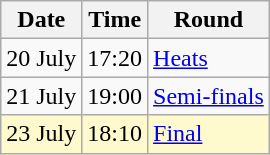<table class="wikitable">
<tr>
<th>Date</th>
<th>Time</th>
<th>Round</th>
</tr>
<tr>
<td>20 July</td>
<td>17:20</td>
<td><a href='#'>Heats</a></td>
</tr>
<tr>
<td>21 July</td>
<td>19:00</td>
<td><a href='#'>Semi-finals</a></td>
</tr>
<tr style=background:lemonchiffon>
<td>23 July</td>
<td>18:10</td>
<td><a href='#'>Final</a></td>
</tr>
</table>
